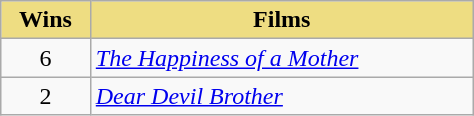<table class="wikitable" align="center" style="width:25%">
<tr>
<th style="background:#EEDD82;" align="center">Wins</th>
<th style="background:#EEDD82;" align="center">Films</th>
</tr>
<tr>
<td style="text-align:center">6</td>
<td><em><a href='#'>The Happiness of a Mother</a></em></td>
</tr>
<tr>
<td style="text-align:center">2</td>
<td><em><a href='#'>Dear Devil Brother</a></em></td>
</tr>
</table>
